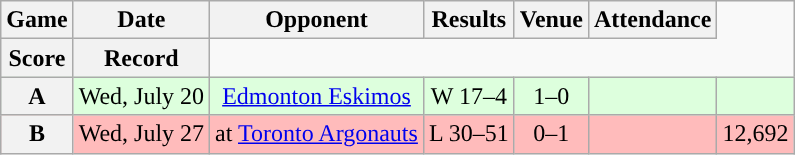<table class="wikitable" style="text-align:center">
<tr>
<th>Game</th>
<th>Date</th>
<th>Opponent</th>
<th>Results</th>
<th>Venue</th>
<th>Attendance</th>
</tr>
<tr>
<th>Score</th>
<th>Record</th>
</tr>
<tr style="background:#ddffdd">
<th>A</th>
<td>Wed, July 20</td>
<td><a href='#'>Edmonton Eskimos</a></td>
<td>W 17–4</td>
<td>1–0</td>
<td></td>
<td></td>
</tr>
<tr style="background:#ffbbbb">
<th>B</th>
<td>Wed, July 27</td>
<td>at <a href='#'>Toronto Argonauts</a></td>
<td>L 30–51</td>
<td>0–1</td>
<td></td>
<td>12,692</td>
</tr>
</table>
